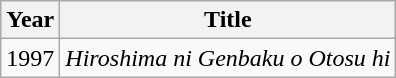<table class="wikitable">
<tr>
<th>Year</th>
<th>Title</th>
</tr>
<tr>
<td>1997</td>
<td><em>Hiroshima ni Genbaku o Otosu hi</em></td>
</tr>
</table>
